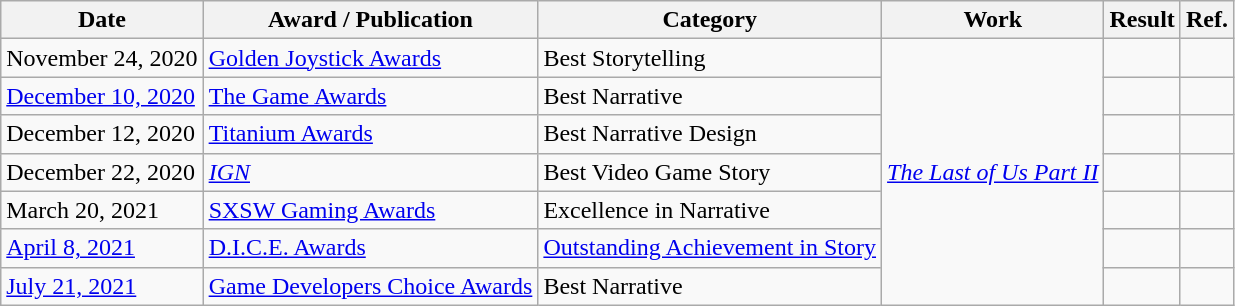<table class="wikitable plainrowheaders sortable">
<tr>
<th scope="col">Date</th>
<th scope="col">Award / Publication</th>
<th scope="col">Category</th>
<th scope="col">Work</th>
<th scope="col">Result</th>
<th scope="col" class="unsortable">Ref.</th>
</tr>
<tr>
<td>November 24, 2020</td>
<td><a href='#'>Golden Joystick Awards</a></td>
<td>Best Storytelling</td>
<td rowspan="7"><em><a href='#'>The Last of Us Part II</a></em></td>
<td></td>
<td style="text-align:center;"></td>
</tr>
<tr>
<td><a href='#'>December 10, 2020</a></td>
<td><a href='#'>The Game Awards</a></td>
<td>Best Narrative</td>
<td></td>
<td style="text-align:center;"></td>
</tr>
<tr>
<td>December 12, 2020</td>
<td><a href='#'>Titanium Awards</a></td>
<td>Best Narrative Design</td>
<td></td>
<td style="text-align:center;"></td>
</tr>
<tr>
<td>December 22, 2020</td>
<td><em><a href='#'>IGN</a></em></td>
<td>Best Video Game Story</td>
<td></td>
<td style="text-align:center;"></td>
</tr>
<tr>
<td>March 20, 2021</td>
<td><a href='#'>SXSW Gaming Awards</a></td>
<td>Excellence in Narrative</td>
<td></td>
<td style="text-align:center;"></td>
</tr>
<tr>
<td><a href='#'>April 8, 2021</a></td>
<td><a href='#'>D.I.C.E. Awards</a></td>
<td><a href='#'>Outstanding Achievement in Story</a></td>
<td></td>
<td style="text-align:center;"></td>
</tr>
<tr>
<td><a href='#'>July 21, 2021</a></td>
<td><a href='#'>Game Developers Choice Awards</a></td>
<td>Best Narrative</td>
<td></td>
<td style="text-align:center;"></td>
</tr>
</table>
